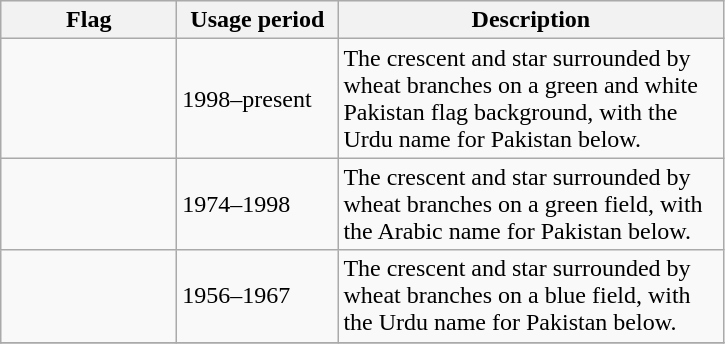<table class="wikitable">
<tr style="background:#efefef;">
<th style="width:110px;">Flag</th>
<th style="width:100px;">Usage period</th>
<th style="width:250px;">Description</th>
</tr>
<tr>
<td></td>
<td>1998–present</td>
<td>The crescent and star surrounded by wheat branches on a green and white Pakistan flag background, with the Urdu name for Pakistan below.</td>
</tr>
<tr>
<td></td>
<td>1974–1998</td>
<td>The crescent and star surrounded by wheat branches on a green field, with the Arabic name for Pakistan below.</td>
</tr>
<tr>
<td></td>
<td>1956–1967</td>
<td>The crescent and star surrounded by wheat branches on a blue field, with the Urdu name for Pakistan below.</td>
</tr>
<tr>
</tr>
</table>
